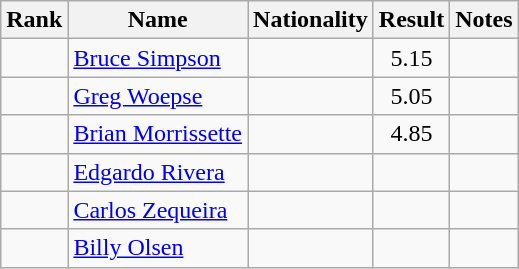<table class="wikitable sortable" style="text-align:center">
<tr>
<th>Rank</th>
<th>Name</th>
<th>Nationality</th>
<th>Result</th>
<th>Notes</th>
</tr>
<tr>
<td></td>
<td align=left><a href='#'>Bruce Simpson</a></td>
<td align=left></td>
<td>5.15</td>
<td></td>
</tr>
<tr>
<td></td>
<td align=left><a href='#'>Greg Woepse</a></td>
<td align=left></td>
<td>5.05</td>
<td></td>
</tr>
<tr>
<td></td>
<td align=left><a href='#'>Brian Morrissette</a></td>
<td align=left></td>
<td>4.85</td>
<td></td>
</tr>
<tr>
<td></td>
<td align=left><a href='#'>Edgardo Rivera</a></td>
<td align=left></td>
<td></td>
<td></td>
</tr>
<tr>
<td></td>
<td align=left><a href='#'>Carlos Zequeira</a></td>
<td align=left></td>
<td></td>
<td></td>
</tr>
<tr>
<td></td>
<td align=left><a href='#'>Billy Olsen</a></td>
<td align=left></td>
<td></td>
<td></td>
</tr>
</table>
